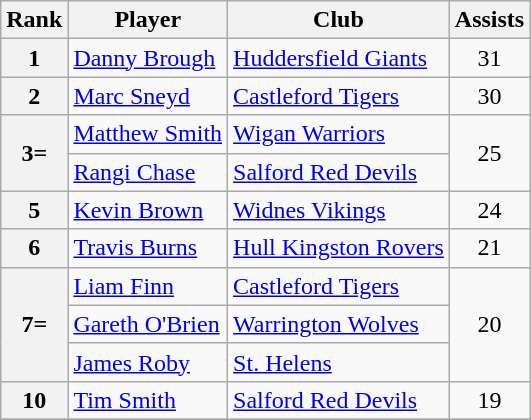<table class="wikitable" style="text-align:center">
<tr>
<th>Rank</th>
<th>Player</th>
<th>Club</th>
<th>Assists</th>
</tr>
<tr>
<th>1</th>
<td align="left"> <a href='#'>Danny Brough</a></td>
<td align="left"> <a href='#'>Huddersfield Giants</a></td>
<td>31</td>
</tr>
<tr>
<th>2</th>
<td align="left"> <a href='#'>Marc Sneyd</a></td>
<td align="left"> <a href='#'>Castleford Tigers</a></td>
<td>30</td>
</tr>
<tr>
<th rowspan=2>3=</th>
<td align="left"> <a href='#'>Matthew Smith</a></td>
<td align="left"> <a href='#'>Wigan Warriors</a></td>
<td rowspan=2>25</td>
</tr>
<tr>
<td align="left"> <a href='#'>Rangi Chase</a></td>
<td align="left"> <a href='#'>Salford Red Devils</a></td>
</tr>
<tr>
<th>5</th>
<td align="left"> <a href='#'>Kevin Brown</a></td>
<td align="left"> <a href='#'>Widnes Vikings</a></td>
<td>24</td>
</tr>
<tr>
<th>6</th>
<td align="left"> <a href='#'>Travis Burns</a></td>
<td align="left"> <a href='#'>Hull Kingston Rovers</a></td>
<td>21</td>
</tr>
<tr>
<th rowspan=3>7=</th>
<td align="left"> <a href='#'>Liam Finn</a></td>
<td align="left"> <a href='#'>Castleford Tigers</a></td>
<td rowspan=3>20</td>
</tr>
<tr>
<td align="left"> <a href='#'>Gareth O'Brien</a></td>
<td align="left"> <a href='#'>Warrington Wolves</a></td>
</tr>
<tr>
<td align="left"> <a href='#'>James Roby</a></td>
<td align="left"> <a href='#'>St. Helens</a></td>
</tr>
<tr>
<th>10</th>
<td align="left"> <a href='#'>Tim Smith</a></td>
<td align="left"> <a href='#'>Salford Red Devils</a></td>
<td>19</td>
</tr>
<tr>
</tr>
</table>
